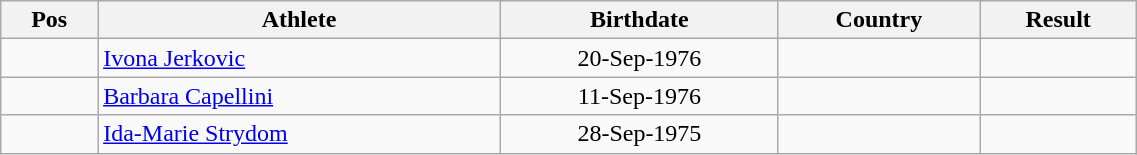<table class="wikitable"  style="text-align:center; width:60%;">
<tr>
<th>Pos</th>
<th>Athlete</th>
<th>Birthdate</th>
<th>Country</th>
<th>Result</th>
</tr>
<tr>
<td align=center></td>
<td align=left><a href='#'>Ivona Jerkovic</a></td>
<td>20-Sep-1976</td>
<td align=left></td>
<td></td>
</tr>
<tr>
<td align=center></td>
<td align=left><a href='#'>Barbara Capellini</a></td>
<td>11-Sep-1976</td>
<td align=left></td>
<td></td>
</tr>
<tr>
<td align=center></td>
<td align=left><a href='#'>Ida-Marie Strydom</a></td>
<td>28-Sep-1975</td>
<td align=left></td>
<td></td>
</tr>
</table>
